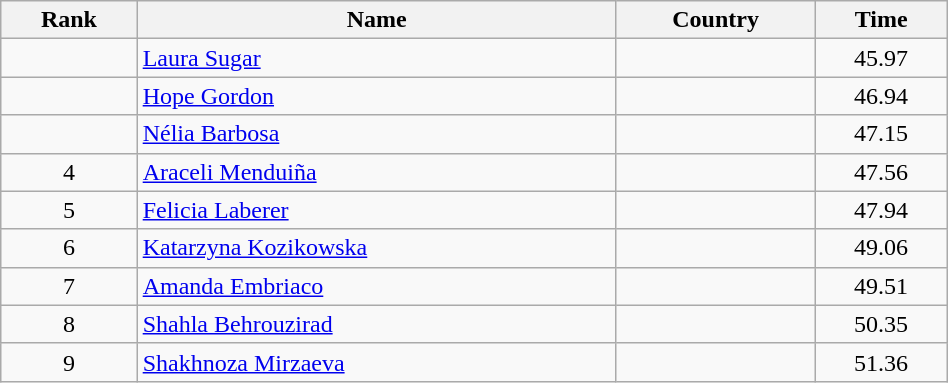<table class="wikitable" style="text-align:center;width: 50%">
<tr>
<th>Rank</th>
<th>Name</th>
<th>Country</th>
<th>Time</th>
</tr>
<tr>
<td></td>
<td align="left"><a href='#'>Laura Sugar</a></td>
<td align="left"></td>
<td>45.97</td>
</tr>
<tr>
<td></td>
<td align="left"><a href='#'>Hope Gordon</a></td>
<td align="left"></td>
<td>46.94</td>
</tr>
<tr>
<td></td>
<td align="left"><a href='#'>Nélia Barbosa</a></td>
<td align="left"></td>
<td>47.15</td>
</tr>
<tr>
<td>4</td>
<td align="left"><a href='#'>Araceli Menduiña</a></td>
<td align="left"></td>
<td>47.56</td>
</tr>
<tr>
<td>5</td>
<td align="left"><a href='#'>Felicia Laberer</a></td>
<td align="left"></td>
<td>47.94</td>
</tr>
<tr>
<td>6</td>
<td align="left"><a href='#'>Katarzyna Kozikowska</a></td>
<td align="left"></td>
<td>49.06</td>
</tr>
<tr>
<td>7</td>
<td align="left"><a href='#'>Amanda Embriaco</a></td>
<td align="left"></td>
<td>49.51</td>
</tr>
<tr>
<td>8</td>
<td align="left"><a href='#'>Shahla Behrouzirad</a></td>
<td align="left"></td>
<td>50.35</td>
</tr>
<tr>
<td>9</td>
<td align="left"><a href='#'>Shakhnoza Mirzaeva</a></td>
<td align="left"></td>
<td>51.36</td>
</tr>
</table>
